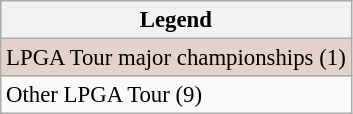<table class="wikitable" style="font-size:95%;">
<tr>
<th>Legend</th>
</tr>
<tr style="background:#e5d1cb;">
<td>LPGA Tour major championships (1)</td>
</tr>
<tr>
<td>Other LPGA Tour (9)</td>
</tr>
</table>
